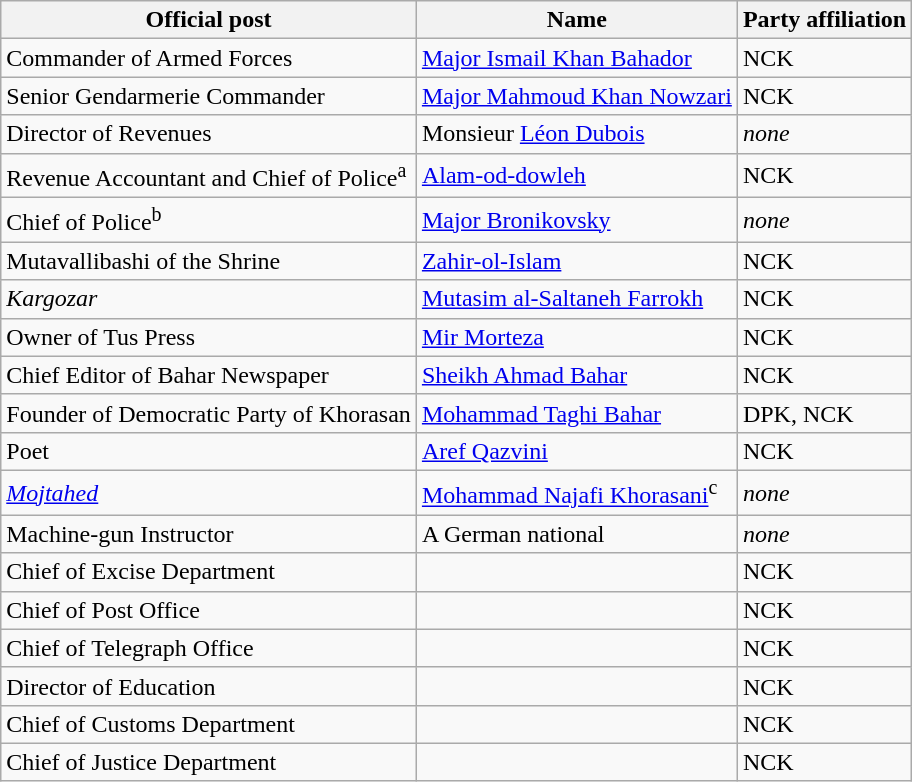<table class="wikitable">
<tr>
<th>Official post</th>
<th>Name</th>
<th>Party affiliation</th>
</tr>
<tr>
<td>Commander of Armed Forces</td>
<td><a href='#'>Major Ismail Khan Bahador</a></td>
<td>NCK</td>
</tr>
<tr>
<td>Senior Gendarmerie Commander</td>
<td><a href='#'>Major Mahmoud Khan Nowzari</a></td>
<td>NCK</td>
</tr>
<tr>
<td>Director of Revenues</td>
<td> Monsieur <a href='#'>Léon Dubois</a></td>
<td><em>none</em></td>
</tr>
<tr>
<td>Revenue Accountant and Chief of Police<sup>a</sup></td>
<td><a href='#'>Alam-od-dowleh</a></td>
<td>NCK</td>
</tr>
<tr>
<td>Chief of Police<sup>b</sup></td>
<td> <a href='#'>Major Bronikovsky</a></td>
<td><em>none</em></td>
</tr>
<tr>
<td>Mutavallibashi of the Shrine</td>
<td><a href='#'>Zahir-ol-Islam</a></td>
<td>NCK</td>
</tr>
<tr>
<td><em>Kargozar</em></td>
<td><a href='#'>Mutasim al-Saltaneh Farrokh</a></td>
<td>NCK</td>
</tr>
<tr>
<td>Owner of Tus Press</td>
<td><a href='#'>Mir Morteza</a></td>
<td>NCK</td>
</tr>
<tr>
<td>Chief Editor of Bahar Newspaper</td>
<td><a href='#'>Sheikh Ahmad Bahar</a></td>
<td>NCK</td>
</tr>
<tr>
<td>Founder of Democratic Party of Khorasan</td>
<td><a href='#'>Mohammad Taghi Bahar</a></td>
<td>DPK, NCK</td>
</tr>
<tr>
<td>Poet</td>
<td><a href='#'>Aref Qazvini</a></td>
<td>NCK</td>
</tr>
<tr>
<td><em><a href='#'>Mojtahed</a></em></td>
<td><a href='#'>Mohammad Najafi Khorasani</a><sup>c</sup></td>
<td><em>none</em></td>
</tr>
<tr>
<td>Machine-gun Instructor</td>
<td> A German national</td>
<td><em>none</em></td>
</tr>
<tr>
<td>Chief of Excise Department</td>
<td></td>
<td>NCK</td>
</tr>
<tr>
<td>Chief of Post Office</td>
<td></td>
<td>NCK</td>
</tr>
<tr>
<td>Chief of Telegraph Office</td>
<td></td>
<td>NCK</td>
</tr>
<tr>
<td>Director of Education</td>
<td></td>
<td>NCK</td>
</tr>
<tr>
<td>Chief of Customs Department</td>
<td></td>
<td>NCK</td>
</tr>
<tr>
<td>Chief of Justice Department</td>
<td></td>
<td>NCK</td>
</tr>
</table>
